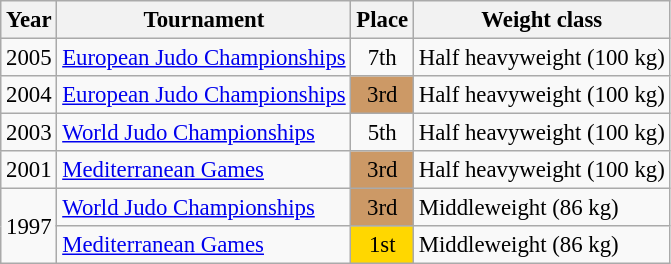<table class=wikitable style="font-size:95%;">
<tr>
<th>Year</th>
<th>Tournament</th>
<th>Place</th>
<th>Weight class</th>
</tr>
<tr>
<td>2005</td>
<td><a href='#'>European Judo Championships</a></td>
<td align="center">7th</td>
<td>Half heavyweight (100 kg)</td>
</tr>
<tr>
<td>2004</td>
<td><a href='#'>European Judo Championships</a></td>
<td bgcolor="cc9966" align="center">3rd</td>
<td>Half heavyweight (100 kg)</td>
</tr>
<tr>
<td>2003</td>
<td><a href='#'>World Judo Championships</a></td>
<td align="center">5th</td>
<td>Half heavyweight (100 kg)</td>
</tr>
<tr>
<td>2001</td>
<td><a href='#'>Mediterranean Games</a></td>
<td bgcolor="cc9966" align="center">3rd</td>
<td>Half heavyweight (100 kg)</td>
</tr>
<tr>
<td rowspan=2>1997</td>
<td><a href='#'>World Judo Championships</a></td>
<td bgcolor="cc9966" align="center">3rd</td>
<td>Middleweight (86 kg)</td>
</tr>
<tr>
<td><a href='#'>Mediterranean Games</a></td>
<td bgcolor="gold" align="center">1st</td>
<td>Middleweight (86 kg)</td>
</tr>
</table>
